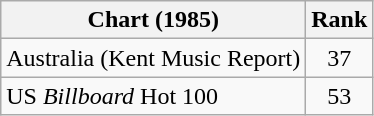<table class="wikitable sortable">
<tr>
<th>Chart (1985)</th>
<th>Rank</th>
</tr>
<tr>
<td>Australia (Kent Music Report)</td>
<td align="center">37</td>
</tr>
<tr>
<td>US <em>Billboard</em> Hot 100</td>
<td align="center">53</td>
</tr>
</table>
